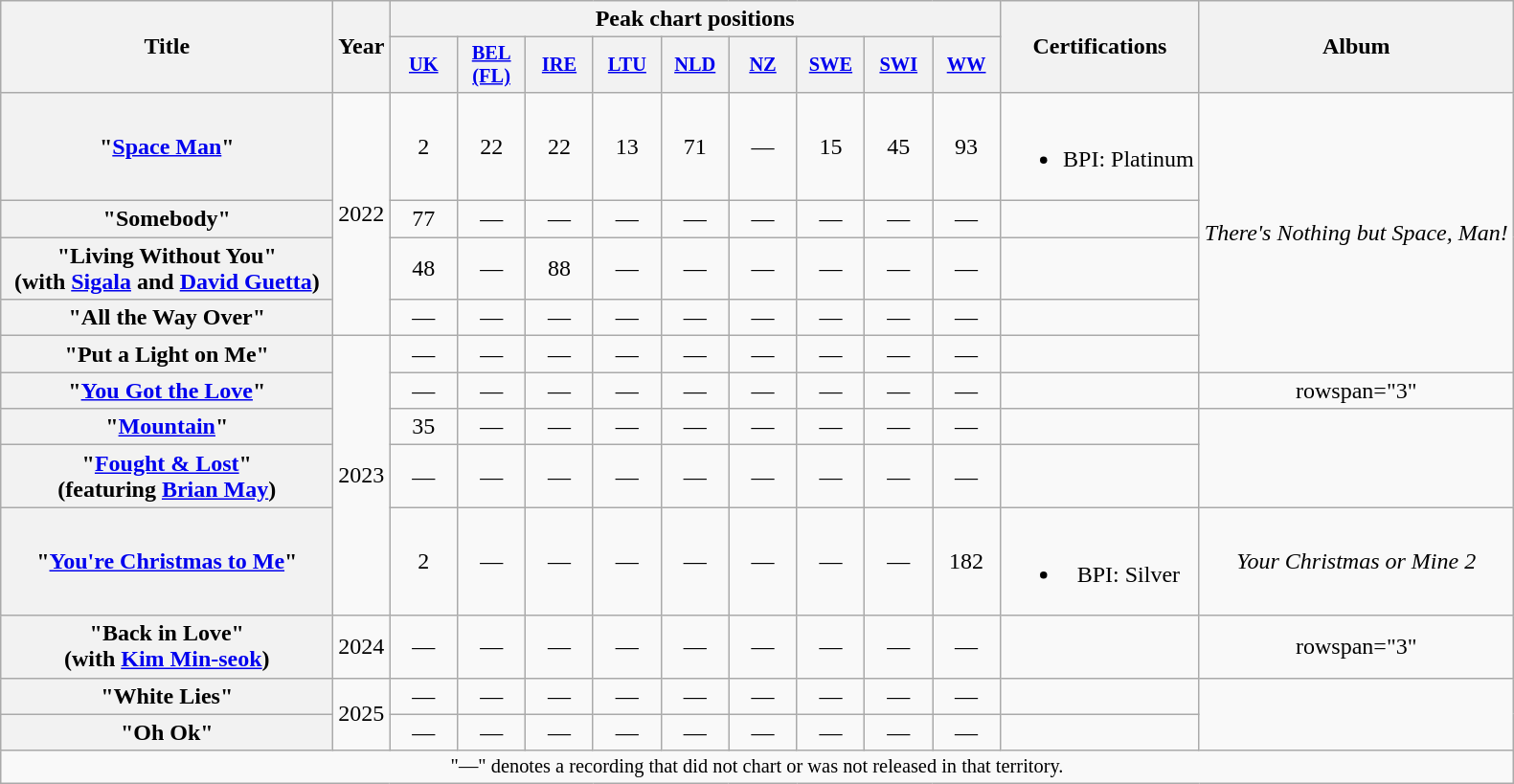<table class="wikitable plainrowheaders" style="text-align:center;">
<tr>
<th scope="col" rowspan="2" style="width:14em;">Title</th>
<th scope="col" rowspan="2" style="width:1em;">Year</th>
<th scope="col" colspan="9">Peak chart positions</th>
<th scope="col" rowspan="2">Certifications</th>
<th scope="col" rowspan="2">Album</th>
</tr>
<tr>
<th scope="col" style="width:3em;font-size:85%;"><a href='#'>UK</a><br></th>
<th scope="col" style="width:3em;font-size:85%;"><a href='#'>BEL<br>(FL)</a><br></th>
<th scope="col" style="width:3em;font-size:85%;"><a href='#'>IRE</a><br></th>
<th scope="col" style="width:3em;font-size:85%;"><a href='#'>LTU</a><br></th>
<th scope="col" style="width:3em;font-size:85%;"><a href='#'>NLD</a><br></th>
<th scope="col" style="width:3em;font-size:85%;"><a href='#'>NZ</a><br></th>
<th scope="col" style="width:3em;font-size:85%;"><a href='#'>SWE</a><br></th>
<th scope="col" style="width:3em;font-size:85%;"><a href='#'>SWI</a><br></th>
<th scope="col" style="width:3em;font-size:85%;"><a href='#'>WW</a><br></th>
</tr>
<tr>
<th scope="row">"<a href='#'>Space Man</a>"</th>
<td rowspan="4">2022</td>
<td>2</td>
<td>22</td>
<td>22</td>
<td>13</td>
<td>71</td>
<td>—</td>
<td>15</td>
<td>45</td>
<td>93</td>
<td><br><ul><li>BPI: Platinum</li></ul></td>
<td rowspan="5"><em>There's Nothing but Space, Man!</em></td>
</tr>
<tr>
<th scope="row">"Somebody"</th>
<td>77</td>
<td>—</td>
<td>—</td>
<td>—</td>
<td>—</td>
<td>—</td>
<td>—</td>
<td>—</td>
<td>—</td>
<td></td>
</tr>
<tr>
<th scope="row">"Living Without You"<br><span>(with <a href='#'>Sigala</a> and <a href='#'>David Guetta</a>)</span></th>
<td>48</td>
<td>—</td>
<td>88</td>
<td>—</td>
<td>—</td>
<td>—</td>
<td>—</td>
<td>—</td>
<td>—</td>
<td></td>
</tr>
<tr>
<th scope="row">"All the Way Over"</th>
<td>—</td>
<td>—</td>
<td>—</td>
<td>—</td>
<td>—</td>
<td>—</td>
<td>—</td>
<td>—</td>
<td>—</td>
<td></td>
</tr>
<tr>
<th scope="row">"Put a Light on Me"</th>
<td rowspan="5">2023</td>
<td>—</td>
<td>—</td>
<td>—</td>
<td>—</td>
<td>—</td>
<td>—</td>
<td>—</td>
<td>—</td>
<td>—</td>
<td></td>
</tr>
<tr>
<th scope="row">"<a href='#'>You Got the Love</a>"</th>
<td>—</td>
<td>—</td>
<td>—</td>
<td>—</td>
<td>—</td>
<td>—</td>
<td>—</td>
<td>—</td>
<td>—</td>
<td></td>
<td>rowspan="3" </td>
</tr>
<tr>
<th scope="row">"<a href='#'>Mountain</a>"</th>
<td>35</td>
<td>—</td>
<td>—</td>
<td>—</td>
<td>—</td>
<td>—</td>
<td>—</td>
<td>—</td>
<td>—</td>
<td></td>
</tr>
<tr>
<th scope="row">"<a href='#'>Fought & Lost</a>"<br><span>(featuring <a href='#'>Brian May</a>)</span></th>
<td>—</td>
<td>—</td>
<td>—</td>
<td>—</td>
<td>—</td>
<td>—</td>
<td>—</td>
<td>—</td>
<td>—</td>
<td></td>
</tr>
<tr>
<th scope="row">"<a href='#'>You're Christmas to Me</a>"</th>
<td>2</td>
<td>—</td>
<td>—</td>
<td>—</td>
<td>—</td>
<td>—</td>
<td>—</td>
<td>—</td>
<td>182</td>
<td><br><ul><li>BPI: Silver</li></ul></td>
<td><em>Your Christmas or Mine 2</em></td>
</tr>
<tr>
<th scope="row">"Back in Love"<br><span>(with <a href='#'>Kim Min-seok</a>)</span></th>
<td>2024</td>
<td>—</td>
<td>—</td>
<td>—</td>
<td>—</td>
<td>—</td>
<td>—</td>
<td>—</td>
<td>—</td>
<td>—</td>
<td></td>
<td>rowspan="3" </td>
</tr>
<tr>
<th scope="row">"White Lies"</th>
<td rowspan="2">2025</td>
<td>—</td>
<td>—</td>
<td>—</td>
<td>—</td>
<td>—</td>
<td>—</td>
<td>—</td>
<td>—</td>
<td>—</td>
<td></td>
</tr>
<tr>
<th scope="row">"Oh Ok"</th>
<td>—</td>
<td>—</td>
<td>—</td>
<td>—</td>
<td>—</td>
<td>—</td>
<td>—</td>
<td>—</td>
<td>—</td>
<td></td>
</tr>
<tr>
<td colspan="23" style="font-size:85%;">"—" denotes a recording that did not chart or was not released in that territory.</td>
</tr>
</table>
